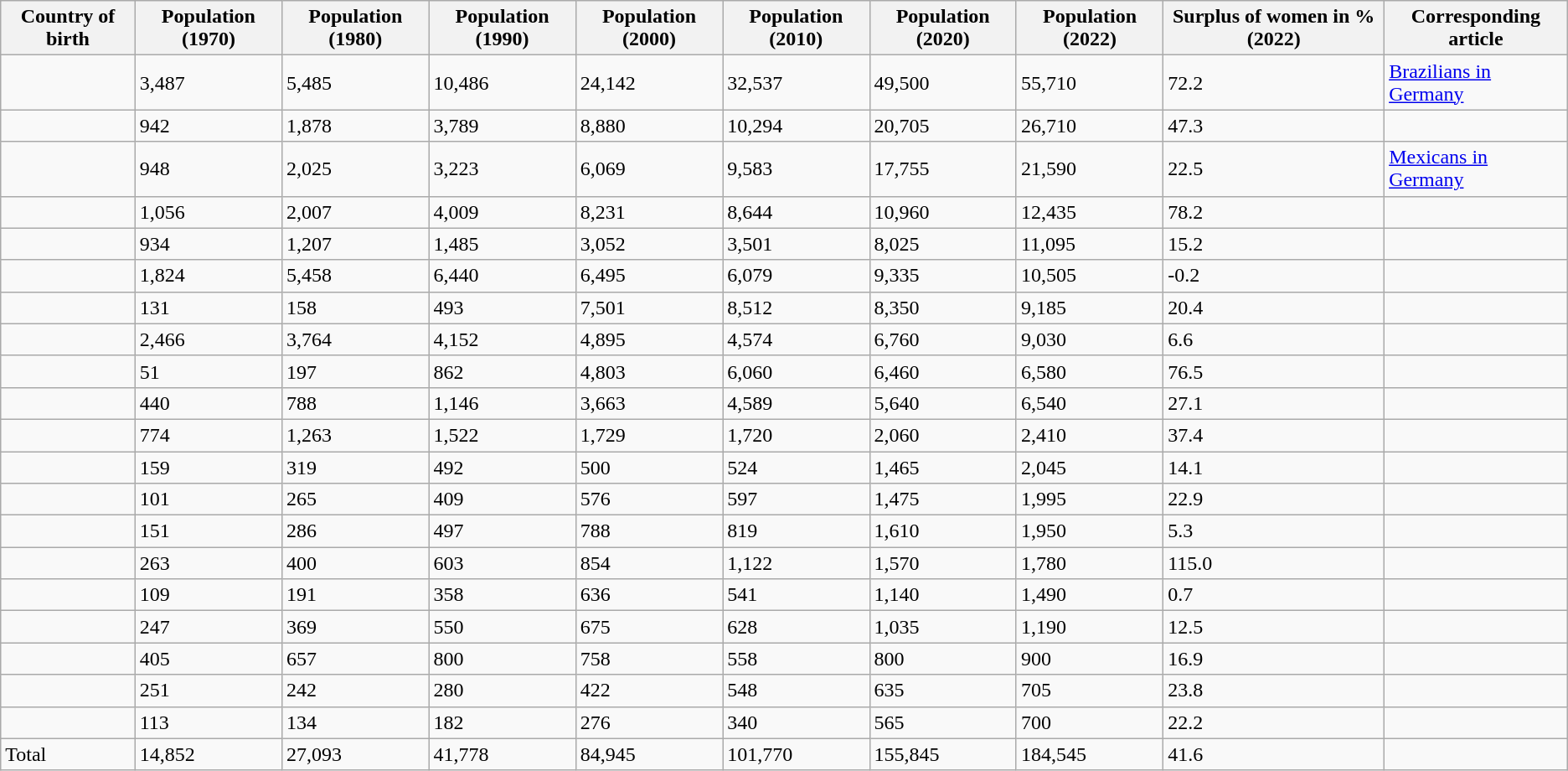<table class="wikitable sortable">
<tr>
<th>Country of birth</th>
<th>Population (1970)</th>
<th>Population (1980)</th>
<th>Population (1990)</th>
<th>Population (2000)</th>
<th>Population (2010)</th>
<th>Population (2020)</th>
<th>Population (2022)</th>
<th>Surplus of women in % (2022)</th>
<th class="unsortable">Corresponding article</th>
</tr>
<tr>
<td></td>
<td>3,487</td>
<td>5,485</td>
<td>10,486</td>
<td>24,142</td>
<td>32,537</td>
<td>49,500</td>
<td>55,710</td>
<td>72.2</td>
<td><a href='#'>Brazilians in Germany</a></td>
</tr>
<tr>
<td></td>
<td>942</td>
<td>1,878</td>
<td>3,789</td>
<td>8,880</td>
<td>10,294</td>
<td>20,705</td>
<td>26,710</td>
<td>47.3</td>
<td></td>
</tr>
<tr>
<td></td>
<td>948</td>
<td>2,025</td>
<td>3,223</td>
<td>6,069</td>
<td>9,583</td>
<td>17,755</td>
<td>21,590</td>
<td>22.5</td>
<td><a href='#'>Mexicans in Germany</a></td>
</tr>
<tr>
<td></td>
<td>1,056</td>
<td>2,007</td>
<td>4,009</td>
<td>8,231</td>
<td>8,644</td>
<td>10,960</td>
<td>12,435</td>
<td>78.2</td>
<td></td>
</tr>
<tr>
<td></td>
<td>934</td>
<td>1,207</td>
<td>1,485</td>
<td>3,052</td>
<td>3,501</td>
<td>8,025</td>
<td>11,095</td>
<td>15.2</td>
<td></td>
</tr>
<tr>
<td></td>
<td>1,824</td>
<td>5,458</td>
<td>6,440</td>
<td>6,495</td>
<td>6,079</td>
<td>9,335</td>
<td>10,505</td>
<td>-0.2</td>
<td></td>
</tr>
<tr>
<td></td>
<td>131</td>
<td>158</td>
<td>493</td>
<td>7,501</td>
<td>8,512</td>
<td>8,350</td>
<td>9,185</td>
<td>20.4</td>
<td></td>
</tr>
<tr>
<td></td>
<td>2,466</td>
<td>3,764</td>
<td>4,152</td>
<td>4,895</td>
<td>4,574</td>
<td>6,760</td>
<td>9,030</td>
<td>6.6</td>
<td></td>
</tr>
<tr>
<td></td>
<td>51</td>
<td>197</td>
<td>862</td>
<td>4,803</td>
<td>6,060</td>
<td>6,460</td>
<td>6,580</td>
<td>76.5</td>
<td></td>
</tr>
<tr>
<td></td>
<td>440</td>
<td>788</td>
<td>1,146</td>
<td>3,663</td>
<td>4,589</td>
<td>5,640</td>
<td>6,540</td>
<td>27.1</td>
<td></td>
</tr>
<tr>
<td></td>
<td>774</td>
<td>1,263</td>
<td>1,522</td>
<td>1,729</td>
<td>1,720</td>
<td>2,060</td>
<td>2,410</td>
<td>37.4</td>
<td></td>
</tr>
<tr>
<td></td>
<td>159</td>
<td>319</td>
<td>492</td>
<td>500</td>
<td>524</td>
<td>1,465</td>
<td>2,045</td>
<td>14.1</td>
<td></td>
</tr>
<tr>
<td></td>
<td>101</td>
<td>265</td>
<td>409</td>
<td>576</td>
<td>597</td>
<td>1,475</td>
<td>1,995</td>
<td>22.9</td>
<td></td>
</tr>
<tr>
<td></td>
<td>151</td>
<td>286</td>
<td>497</td>
<td>788</td>
<td>819</td>
<td>1,610</td>
<td>1,950</td>
<td>5.3</td>
<td></td>
</tr>
<tr>
<td></td>
<td>263</td>
<td>400</td>
<td>603</td>
<td>854</td>
<td>1,122</td>
<td>1,570</td>
<td>1,780</td>
<td>115.0</td>
<td></td>
</tr>
<tr>
<td></td>
<td>109</td>
<td>191</td>
<td>358</td>
<td>636</td>
<td>541</td>
<td>1,140</td>
<td>1,490</td>
<td>0.7</td>
<td></td>
</tr>
<tr>
<td></td>
<td>247</td>
<td>369</td>
<td>550</td>
<td>675</td>
<td>628</td>
<td>1,035</td>
<td>1,190</td>
<td>12.5</td>
<td></td>
</tr>
<tr>
<td></td>
<td>405</td>
<td>657</td>
<td>800</td>
<td>758</td>
<td>558</td>
<td>800</td>
<td>900</td>
<td>16.9</td>
<td></td>
</tr>
<tr>
<td></td>
<td>251</td>
<td>242</td>
<td>280</td>
<td>422</td>
<td>548</td>
<td>635</td>
<td>705</td>
<td>23.8</td>
<td></td>
</tr>
<tr>
<td></td>
<td>113</td>
<td>134</td>
<td>182</td>
<td>276</td>
<td>340</td>
<td>565</td>
<td>700</td>
<td>22.2</td>
<td></td>
</tr>
<tr>
<td>Total</td>
<td>14,852</td>
<td>27,093</td>
<td>41,778</td>
<td>84,945</td>
<td>101,770</td>
<td>155,845</td>
<td>184,545</td>
<td>41.6</td>
<td></td>
</tr>
</table>
